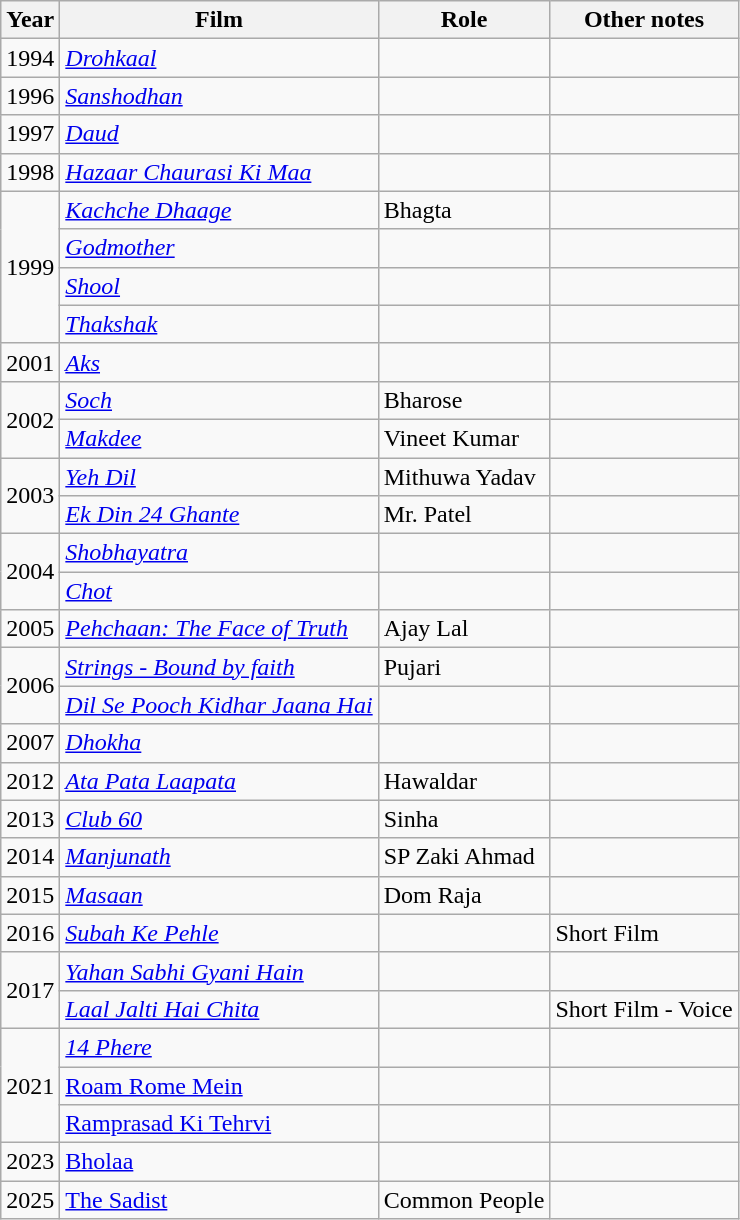<table class="wikitable">
<tr>
<th scope="col">Year</th>
<th scope="col">Film</th>
<th scope="col">Role</th>
<th class="unsortable" scope="col">Other notes</th>
</tr>
<tr>
<td>1994</td>
<td><em><a href='#'>Drohkaal</a></em></td>
<td></td>
<td></td>
</tr>
<tr>
<td>1996</td>
<td><em><a href='#'>Sanshodhan</a></em></td>
<td></td>
<td></td>
</tr>
<tr>
<td>1997</td>
<td><em><a href='#'>Daud</a></em></td>
<td></td>
<td></td>
</tr>
<tr>
<td>1998</td>
<td><em><a href='#'>Hazaar Chaurasi Ki Maa</a></em></td>
<td></td>
<td></td>
</tr>
<tr>
<td Rowspan="4">1999</td>
<td><em><a href='#'>Kachche Dhaage</a></em></td>
<td>Bhagta</td>
<td></td>
</tr>
<tr>
<td><em><a href='#'>Godmother</a></em></td>
<td></td>
<td></td>
</tr>
<tr>
<td><em><a href='#'>Shool</a></em></td>
<td></td>
<td></td>
</tr>
<tr>
<td><em><a href='#'>Thakshak</a></em></td>
<td></td>
<td></td>
</tr>
<tr>
<td>2001</td>
<td><em><a href='#'>Aks</a></em></td>
<td></td>
<td></td>
</tr>
<tr>
<td Rowspan="2">2002</td>
<td><em><a href='#'>Soch</a></em></td>
<td>Bharose</td>
<td></td>
</tr>
<tr>
<td><em><a href='#'>Makdee</a></em></td>
<td>Vineet Kumar</td>
<td></td>
</tr>
<tr>
<td Rowspan="2">2003</td>
<td><em><a href='#'>Yeh Dil</a></em></td>
<td>Mithuwa Yadav</td>
<td></td>
</tr>
<tr>
<td><em><a href='#'>Ek Din 24 Ghante</a></em></td>
<td>Mr. Patel</td>
<td></td>
</tr>
<tr>
<td Rowspan="2">2004</td>
<td><em><a href='#'>Shobhayatra</a></em></td>
<td></td>
<td></td>
</tr>
<tr>
<td><em><a href='#'>Chot</a></em></td>
<td></td>
<td></td>
</tr>
<tr>
<td>2005</td>
<td><em><a href='#'>Pehchaan: The Face of Truth</a></em></td>
<td>Ajay Lal</td>
<td></td>
</tr>
<tr>
<td Rowspan="2">2006</td>
<td><em><a href='#'>Strings - Bound by faith</a></em></td>
<td>Pujari</td>
<td></td>
</tr>
<tr>
<td><em><a href='#'>Dil Se Pooch Kidhar Jaana Hai</a></em></td>
<td></td>
<td></td>
</tr>
<tr>
<td>2007</td>
<td><em><a href='#'>Dhokha</a></em></td>
<td></td>
<td></td>
</tr>
<tr>
<td>2012</td>
<td><em><a href='#'>Ata Pata Laapata</a></em></td>
<td>Hawaldar</td>
<td></td>
</tr>
<tr>
<td>2013</td>
<td><em><a href='#'>Club 60</a></em></td>
<td>Sinha</td>
<td></td>
</tr>
<tr>
<td>2014</td>
<td><em><a href='#'>Manjunath</a></em></td>
<td>SP Zaki Ahmad</td>
<td></td>
</tr>
<tr>
<td>2015</td>
<td><em><a href='#'>Masaan</a></em></td>
<td>Dom Raja</td>
<td></td>
</tr>
<tr>
<td>2016</td>
<td><em><a href='#'>Subah Ke Pehle</a></em></td>
<td></td>
<td>Short Film</td>
</tr>
<tr>
<td Rowspan="2">2017</td>
<td><em><a href='#'>Yahan Sabhi Gyani Hain</a></em></td>
<td></td>
<td></td>
</tr>
<tr>
<td><em><a href='#'>Laal Jalti Hai Chita</a></em></td>
<td></td>
<td>Short Film - Voice</td>
</tr>
<tr>
<td Rowspan="3">2021</td>
<td><em><a href='#'>14 Phere</a></td>
<td></td>
<td></td>
</tr>
<tr>
<td></em><a href='#'>Roam Rome Mein</a><em></td>
<td></td>
<td></td>
</tr>
<tr>
<td></em><a href='#'>Ramprasad Ki Tehrvi</a><em></td>
<td></td>
<td></td>
</tr>
<tr>
<td>2023</td>
<td></em><a href='#'>Bholaa</a><em></td>
<td></td>
<td></td>
</tr>
<tr>
<td>2025</td>
<td></em><a href='#'>The Sadist</a><em></td>
<td>Common People</td>
<td></td>
</tr>
</table>
